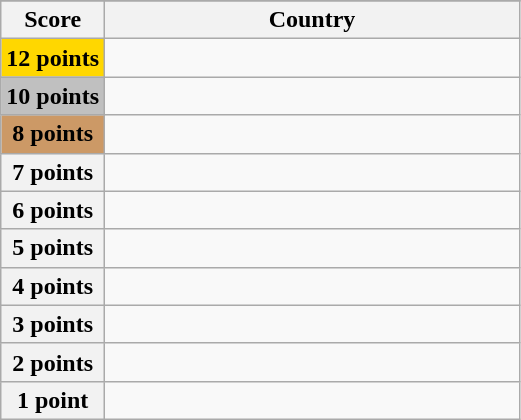<table class="wikitable">
<tr>
</tr>
<tr>
<th scope="col" width="20%">Score</th>
<th scope="col">Country</th>
</tr>
<tr>
<th scope="row" style="background:gold">12 points</th>
<td></td>
</tr>
<tr>
<th scope="row" style="background:silver">10 points</th>
<td></td>
</tr>
<tr>
<th scope="row" style="background:#CC9966">8 points</th>
<td></td>
</tr>
<tr>
<th scope="row">7 points</th>
<td></td>
</tr>
<tr>
<th scope="row">6 points</th>
<td></td>
</tr>
<tr>
<th scope="row">5 points</th>
<td></td>
</tr>
<tr>
<th scope="row">4 points</th>
<td></td>
</tr>
<tr>
<th scope="row">3 points</th>
<td></td>
</tr>
<tr>
<th scope="row">2 points</th>
<td></td>
</tr>
<tr>
<th scope="row">1 point</th>
<td></td>
</tr>
</table>
